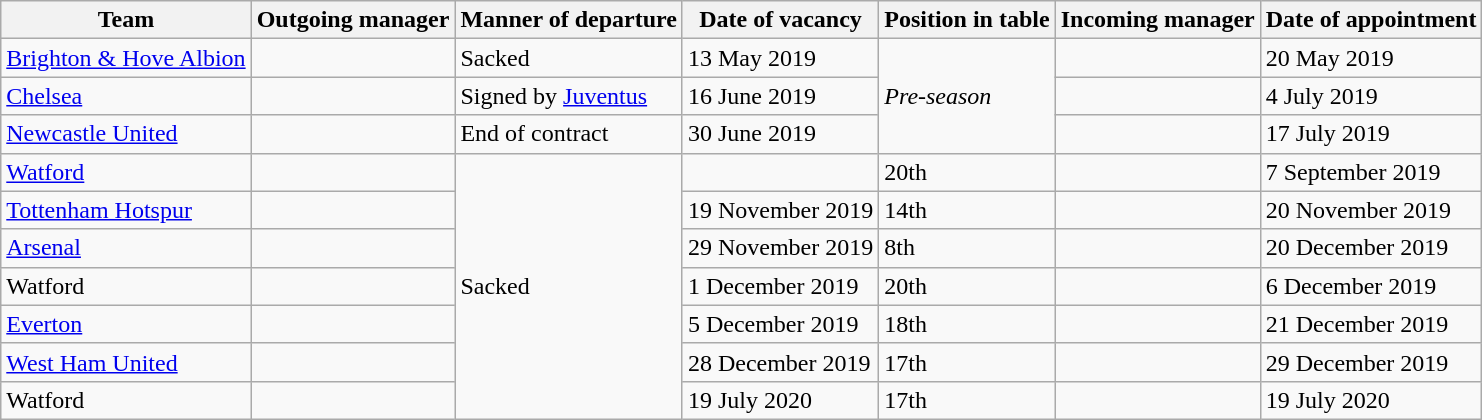<table class="wikitable sortable">
<tr>
<th>Team</th>
<th>Outgoing manager</th>
<th>Manner of departure</th>
<th>Date of vacancy</th>
<th>Position in table</th>
<th>Incoming manager</th>
<th>Date of appointment</th>
</tr>
<tr>
<td><a href='#'>Brighton & Hove Albion</a></td>
<td> </td>
<td>Sacked</td>
<td>13 May 2019</td>
<td rowspan=3><em>Pre-season</em></td>
<td> </td>
<td>20 May 2019</td>
</tr>
<tr>
<td><a href='#'>Chelsea</a></td>
<td> </td>
<td>Signed by <a href='#'>Juventus</a></td>
<td>16 June 2019</td>
<td> </td>
<td>4 July 2019</td>
</tr>
<tr>
<td><a href='#'>Newcastle United</a></td>
<td> </td>
<td>End of contract</td>
<td>30 June 2019</td>
<td> </td>
<td>17 July 2019</td>
</tr>
<tr>
<td><a href='#'>Watford</a></td>
<td> </td>
<td rowspan="7">Sacked</td>
<td></td>
<td>20th</td>
<td> </td>
<td>7 September 2019</td>
</tr>
<tr>
<td><a href='#'>Tottenham Hotspur</a></td>
<td> </td>
<td>19 November 2019</td>
<td>14th</td>
<td> </td>
<td>20 November 2019</td>
</tr>
<tr>
<td><a href='#'>Arsenal</a></td>
<td> </td>
<td>29 November 2019</td>
<td>8th</td>
<td> </td>
<td>20 December 2019</td>
</tr>
<tr>
<td>Watford</td>
<td></td>
<td>1 December 2019</td>
<td>20th</td>
<td> </td>
<td>6 December 2019</td>
</tr>
<tr>
<td><a href='#'>Everton</a></td>
<td> </td>
<td>5 December 2019</td>
<td>18th</td>
<td> </td>
<td>21 December 2019</td>
</tr>
<tr>
<td><a href='#'>West Ham United</a></td>
<td> </td>
<td>28 December 2019</td>
<td>17th</td>
<td> </td>
<td>29 December 2019</td>
</tr>
<tr>
<td>Watford</td>
<td> </td>
<td>19 July 2020</td>
<td>17th</td>
<td></td>
<td>19 July 2020</td>
</tr>
</table>
